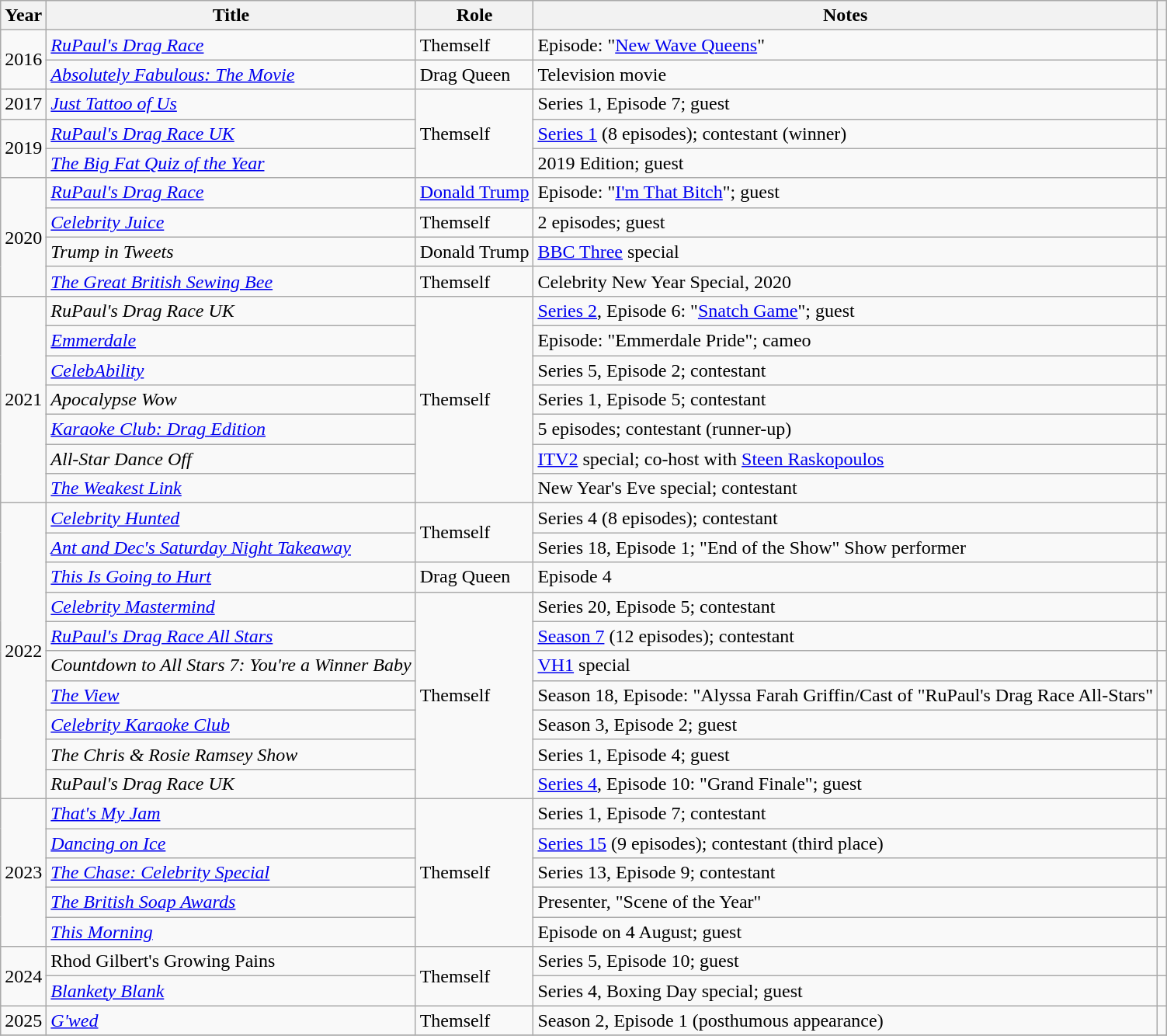<table class="wikitable unsortable">
<tr>
<th>Year</th>
<th>Title</th>
<th>Role</th>
<th>Notes</th>
<th></th>
</tr>
<tr>
<td rowspan="2">2016</td>
<td><em><a href='#'>RuPaul's Drag Race</a></em></td>
<td>Themself</td>
<td>Episode: "<a href='#'>New Wave Queens</a>"</td>
<td align="center"></td>
</tr>
<tr>
<td><em><a href='#'>Absolutely Fabulous: The Movie</a></em></td>
<td>Drag Queen</td>
<td>Television movie</td>
<td align="center"></td>
</tr>
<tr>
<td>2017</td>
<td><em><a href='#'>Just Tattoo of Us</a></em></td>
<td rowspan=3>Themself</td>
<td>Series 1, Episode 7; guest</td>
<td align="center"></td>
</tr>
<tr>
<td rowspan=2>2019</td>
<td><em><a href='#'>RuPaul's Drag Race UK</a></em></td>
<td><a href='#'>Series 1</a> (8 episodes); contestant (winner)</td>
<td align="center"></td>
</tr>
<tr>
<td><em><a href='#'>The Big Fat Quiz of the Year</a></em></td>
<td>2019 Edition; guest</td>
<td align="center"></td>
</tr>
<tr>
<td rowspan=4>2020</td>
<td><em><a href='#'>RuPaul's Drag Race</a></em></td>
<td><a href='#'>Donald Trump</a></td>
<td>Episode: "<a href='#'>I'm That Bitch</a>"; guest</td>
<td align="center"></td>
</tr>
<tr>
<td><em><a href='#'>Celebrity Juice</a></em></td>
<td>Themself</td>
<td>2 episodes; guest</td>
<td align="center"></td>
</tr>
<tr>
<td><em>Trump in Tweets</em></td>
<td>Donald Trump <br> </td>
<td><a href='#'>BBC Three</a> special</td>
<td align="center"></td>
</tr>
<tr>
<td><em><a href='#'>The Great British Sewing Bee</a></em></td>
<td>Themself</td>
<td>Celebrity New Year Special, 2020</td>
<td align="center"></td>
</tr>
<tr>
<td rowspan=7>2021</td>
<td><em>RuPaul's Drag Race UK</em></td>
<td rowspan=7>Themself</td>
<td><a href='#'>Series 2</a>, Episode 6: "<a href='#'>Snatch Game</a>"; guest</td>
<td align="center"></td>
</tr>
<tr>
<td><em><a href='#'>Emmerdale</a></em></td>
<td>Episode: "Emmerdale Pride"; cameo</td>
<td align="center"></td>
</tr>
<tr>
<td><em><a href='#'>CelebAbility</a></em></td>
<td>Series 5, Episode 2; contestant</td>
<td align="center"></td>
</tr>
<tr>
<td><em>Apocalypse Wow</em></td>
<td>Series 1, Episode 5; contestant</td>
<td align="center"></td>
</tr>
<tr>
<td><em><a href='#'>Karaoke Club: Drag Edition</a></em></td>
<td>5 episodes; contestant (runner-up)</td>
<td align="center"></td>
</tr>
<tr>
<td><em>All-Star Dance Off</em></td>
<td><a href='#'>ITV2</a> special; co-host with <a href='#'>Steen Raskopoulos</a></td>
<td align="center"></td>
</tr>
<tr>
<td><em><a href='#'>The Weakest Link</a></em></td>
<td>New Year's Eve special; contestant</td>
<td align="center"></td>
</tr>
<tr>
<td rowspan=10>2022</td>
<td><em><a href='#'>Celebrity Hunted</a></em></td>
<td rowspan="2">Themself</td>
<td>Series 4 (8 episodes); contestant</td>
<td align="center"></td>
</tr>
<tr>
<td><em><a href='#'>Ant and Dec's Saturday Night Takeaway</a></em></td>
<td>Series 18, Episode 1; "End of the Show" Show performer</td>
<td align="center"></td>
</tr>
<tr>
<td><em><a href='#'>This Is Going to Hurt</a></em></td>
<td>Drag Queen</td>
<td>Episode 4</td>
<td align="center"></td>
</tr>
<tr>
<td><em><a href='#'>Celebrity Mastermind</a></em></td>
<td rowspan="7">Themself</td>
<td>Series 20, Episode 5; contestant</td>
<td align="center"></td>
</tr>
<tr>
<td><em><a href='#'>RuPaul's Drag Race All Stars</a></em></td>
<td><a href='#'>Season 7</a> (12 episodes); contestant</td>
<td align="center"></td>
</tr>
<tr>
<td><em>Countdown to All Stars 7: You're a Winner Baby</em></td>
<td><a href='#'>VH1</a> special</td>
<td align="center"></td>
</tr>
<tr>
<td><em><a href='#'>The View</a></em></td>
<td>Season 18, Episode: "Alyssa Farah Griffin/Cast of "RuPaul's Drag Race All-Stars"</td>
<td align="center"></td>
</tr>
<tr>
<td><em><a href='#'>Celebrity Karaoke Club</a></em></td>
<td>Season 3, Episode 2; guest</td>
<td align="center"></td>
</tr>
<tr>
<td><em>The Chris & Rosie Ramsey Show</em></td>
<td>Series 1, Episode 4; guest</td>
<td align="center"></td>
</tr>
<tr>
<td><em>RuPaul's Drag Race UK</em></td>
<td><a href='#'>Series 4</a>, Episode 10: "Grand Finale"; guest</td>
<td align="center"></td>
</tr>
<tr>
<td rowspan="5">2023</td>
<td><em><a href='#'>That's My Jam</a></em></td>
<td rowspan="5">Themself</td>
<td>Series 1, Episode 7; contestant</td>
<td align="center"></td>
</tr>
<tr>
<td><em><a href='#'>Dancing on Ice</a></em></td>
<td><a href='#'>Series 15</a> (9 episodes); contestant (third place)</td>
<td align="center"></td>
</tr>
<tr>
<td><em><a href='#'>The Chase: Celebrity Special</a></em></td>
<td>Series 13, Episode 9; contestant</td>
<td align="center"></td>
</tr>
<tr>
<td><em><a href='#'>The British Soap Awards</a></em></td>
<td>Presenter, "Scene of the Year"</td>
<td align="center"></td>
</tr>
<tr>
<td><em><a href='#'>This Morning</a></em></td>
<td>Episode on 4 August; guest</td>
<td align="center"></td>
</tr>
<tr>
<td rowspan="2">2024</td>
<td>Rhod Gilbert's Growing Pains</td>
<td rowspan="2">Themself</td>
<td>Series 5, Episode 10; guest</td>
<td></td>
</tr>
<tr>
<td><em><a href='#'>Blankety Blank</a></em></td>
<td>Series 4, Boxing Day special; guest</td>
<td align="center"></td>
</tr>
<tr>
<td>2025</td>
<td><em><a href='#'>G'wed</a></em></td>
<td>Themself</td>
<td>Season 2, Episode 1 (posthumous appearance)</td>
<td align="center"></td>
</tr>
<tr>
</tr>
</table>
